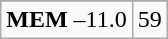<table class="wikitable">
<tr align="center">
</tr>
<tr align="center">
<td><strong>MEM</strong> –11.0</td>
<td>59</td>
</tr>
</table>
